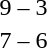<table style="text-align:center">
<tr>
<th width=200></th>
<th width=100></th>
<th width=200></th>
</tr>
<tr>
<td align=right><strong></strong></td>
<td>9 – 3</td>
<td align=left></td>
</tr>
<tr>
<td align=right><strong></strong></td>
<td>7 – 6</td>
<td align=left></td>
</tr>
</table>
